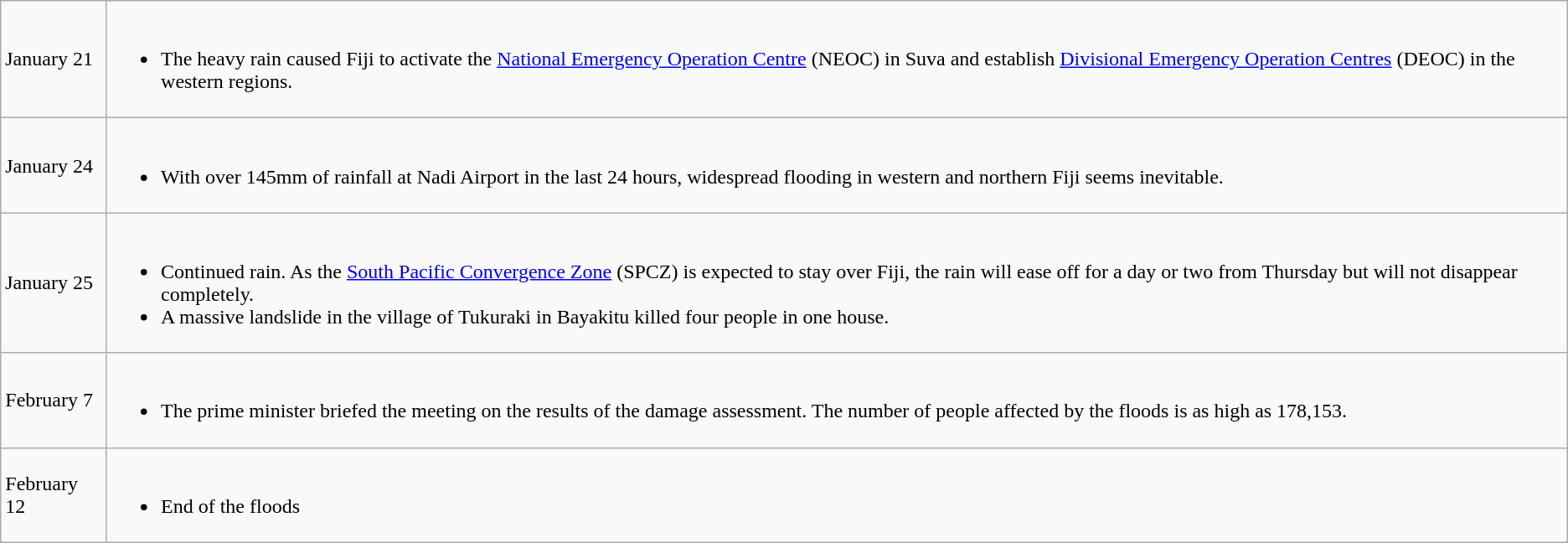<table class="wikitable">
<tr>
<td>January 21</td>
<td><br><ul><li>The heavy rain caused Fiji to activate the <a href='#'>National Emergency Operation Centre</a> (NEOC) in Suva and establish <a href='#'>Divisional Emergency Operation Centres</a> (DEOC) in the western regions.</li></ul></td>
</tr>
<tr>
<td>January 24</td>
<td><br><ul><li>With over 145mm of rainfall at Nadi Airport in the last 24 hours, widespread flooding in western and northern Fiji seems inevitable.</li></ul></td>
</tr>
<tr>
<td>January 25</td>
<td><br><ul><li>Continued rain. As the <a href='#'>South Pacific Convergence Zone</a> (SPCZ) is expected to stay over Fiji, the rain will ease off for a day or two from Thursday but will not disappear completely.</li><li>A massive landslide in the village of Tukuraki in Bayakitu killed four people in one house.</li></ul></td>
</tr>
<tr>
<td>February 7</td>
<td><br><ul><li>The prime minister briefed the meeting on the results of the damage assessment. The number of people affected by the floods is as high as 178,153.</li></ul></td>
</tr>
<tr>
<td>February 12</td>
<td><br><ul><li>End of the floods</li></ul></td>
</tr>
</table>
